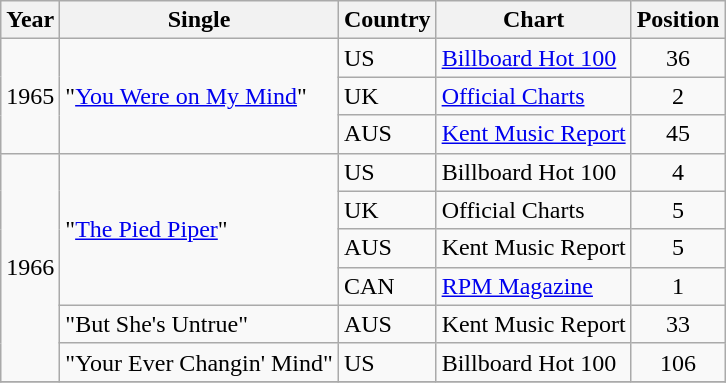<table class="wikitable">
<tr>
<th>Year</th>
<th>Single</th>
<th>Country</th>
<th>Chart</th>
<th>Position</th>
</tr>
<tr>
<td rowspan="3">1965</td>
<td rowspan="3">"<a href='#'>You Were on My Mind</a>"</td>
<td>US</td>
<td><a href='#'>Billboard Hot 100</a></td>
<td align="center">36</td>
</tr>
<tr>
<td>UK</td>
<td><a href='#'>Official Charts</a></td>
<td align="center">2</td>
</tr>
<tr>
<td>AUS</td>
<td><a href='#'>Kent Music Report</a></td>
<td align="center">45</td>
</tr>
<tr>
<td rowspan="6">1966</td>
<td rowspan="4">"<a href='#'>The Pied Piper</a>"</td>
<td>US</td>
<td>Billboard Hot 100</td>
<td align="center">4</td>
</tr>
<tr>
<td>UK</td>
<td>Official Charts</td>
<td align="center">5</td>
</tr>
<tr>
<td>AUS</td>
<td>Kent Music Report</td>
<td align="center">5</td>
</tr>
<tr>
<td>CAN</td>
<td><a href='#'>RPM Magazine</a></td>
<td align="center">1</td>
</tr>
<tr>
<td rowspan="1">"But She's Untrue"</td>
<td>AUS</td>
<td>Kent Music Report</td>
<td align="center">33</td>
</tr>
<tr>
<td rowspan="1">"Your Ever Changin' Mind"</td>
<td>US</td>
<td>Billboard Hot 100</td>
<td align="center">106</td>
</tr>
<tr>
</tr>
</table>
